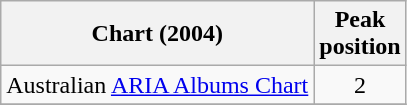<table class="wikitable">
<tr>
<th align="left">Chart (2004)</th>
<th align="center">Peak<br>position</th>
</tr>
<tr>
<td align="left">Australian <a href='#'>ARIA Albums Chart</a></td>
<td align="center">2</td>
</tr>
<tr>
</tr>
</table>
